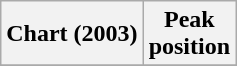<table class="wikitable sortable plainrowheaders" style="text-align:center">
<tr>
<th scope="col">Chart (2003)</th>
<th scope="col">Peak<br> position</th>
</tr>
<tr>
</tr>
</table>
